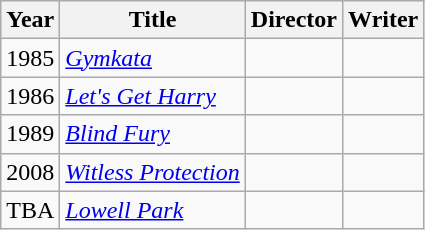<table class="wikitable">
<tr>
<th>Year</th>
<th>Title</th>
<th>Director</th>
<th>Writer</th>
</tr>
<tr>
<td>1985</td>
<td><em><a href='#'>Gymkata</a></em></td>
<td></td>
<td></td>
</tr>
<tr>
<td>1986</td>
<td><em><a href='#'>Let's Get Harry</a></em></td>
<td></td>
<td></td>
</tr>
<tr>
<td>1989</td>
<td><em><a href='#'>Blind Fury</a></em></td>
<td></td>
<td></td>
</tr>
<tr>
<td>2008</td>
<td><em><a href='#'>Witless Protection</a></em></td>
<td></td>
<td></td>
</tr>
<tr>
<td>TBA</td>
<td><em><a href='#'>Lowell Park</a></em></td>
<td></td>
<td></td>
</tr>
</table>
